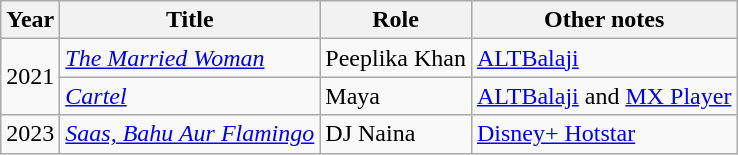<table class="wikitable">
<tr>
<th>Year</th>
<th>Title</th>
<th>Role</th>
<th>Other notes</th>
</tr>
<tr>
<td rowspan="2">2021</td>
<td><em><a href='#'>The Married Woman</a></em></td>
<td>Peeplika Khan</td>
<td><a href='#'>ALTBalaji</a></td>
</tr>
<tr>
<td><a href='#'><em>Cartel</em></a></td>
<td>Maya</td>
<td><a href='#'>ALTBalaji</a> and <a href='#'>MX Player</a></td>
</tr>
<tr>
<td>2023</td>
<td><em><a href='#'>Saas, Bahu Aur Flamingo</a></em></td>
<td>DJ Naina</td>
<td><a href='#'>Disney+ Hotstar</a></td>
</tr>
</table>
